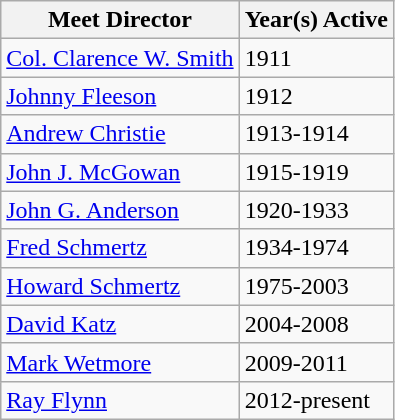<table class="wikitable">
<tr>
<th>Meet Director</th>
<th>Year(s) Active</th>
</tr>
<tr>
<td><a href='#'>Col. Clarence W. Smith</a></td>
<td>1911</td>
</tr>
<tr>
<td><a href='#'>Johnny Fleeson</a></td>
<td>1912</td>
</tr>
<tr>
<td><a href='#'>Andrew Christie</a></td>
<td>1913-1914</td>
</tr>
<tr>
<td><a href='#'>John J. McGowan</a></td>
<td>1915-1919</td>
</tr>
<tr>
<td><a href='#'>John G. Anderson</a></td>
<td>1920-1933</td>
</tr>
<tr>
<td><a href='#'>Fred Schmertz</a></td>
<td>1934-1974</td>
</tr>
<tr>
<td><a href='#'>Howard Schmertz</a></td>
<td>1975-2003</td>
</tr>
<tr>
<td><a href='#'>David Katz</a></td>
<td>2004-2008</td>
</tr>
<tr>
<td><a href='#'>Mark Wetmore</a></td>
<td>2009-2011</td>
</tr>
<tr>
<td><a href='#'>Ray Flynn</a></td>
<td>2012-present</td>
</tr>
</table>
